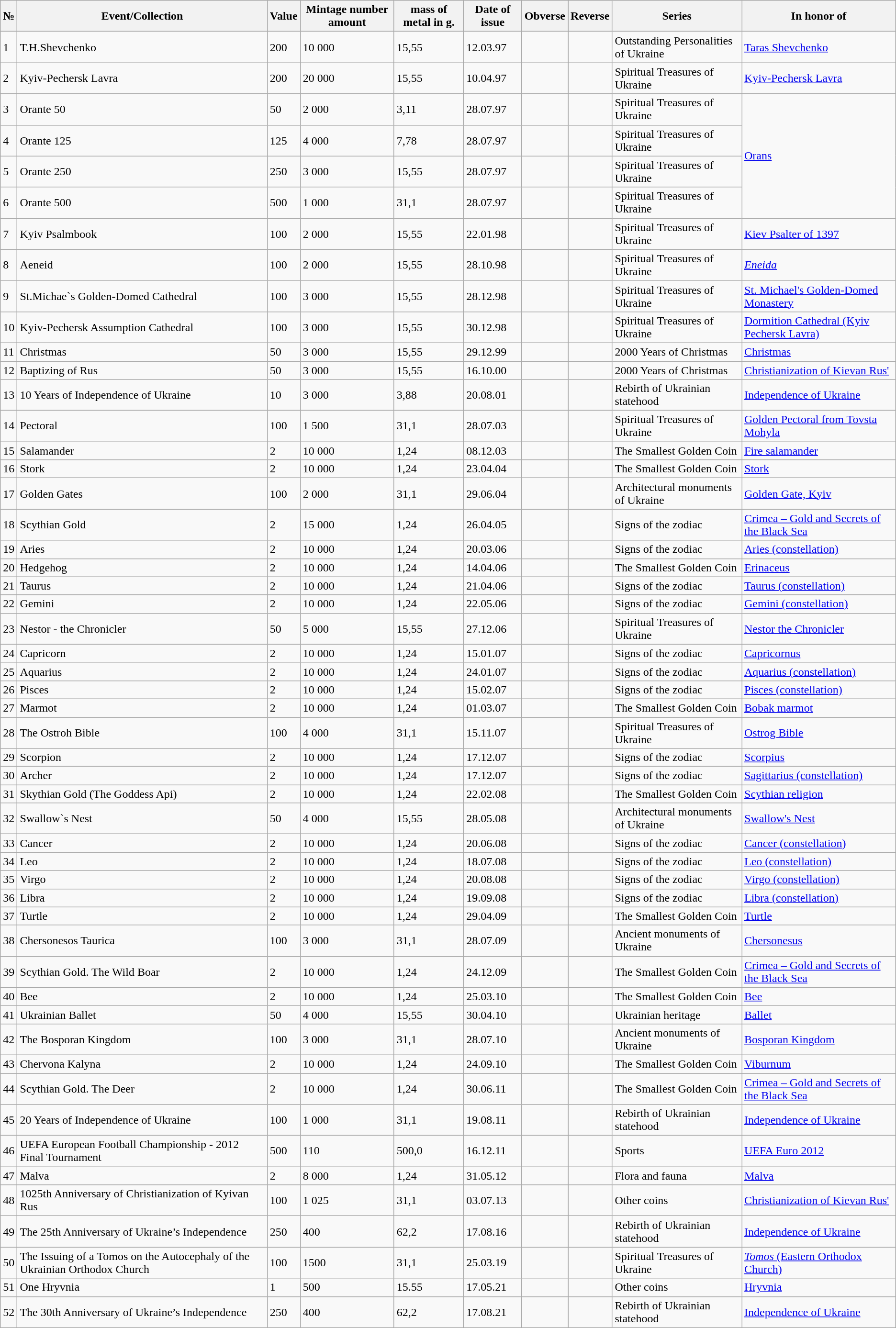<table class="wikitable" border="1">
<tr>
<th>№</th>
<th>Event/Collection</th>
<th>Value</th>
<th>Mintage number amount</th>
<th>mass of metal in g.</th>
<th>Date of issue</th>
<th>Obverse</th>
<th>Reverse</th>
<th>Series</th>
<th>In honor of</th>
</tr>
<tr>
<td>1</td>
<td>T.H.Shevchenko</td>
<td>200</td>
<td>10 000</td>
<td>15,55</td>
<td>12.03.97</td>
<td></td>
<td></td>
<td>Outstanding Personalities of Ukraine</td>
<td><a href='#'>Taras Shevchenko</a></td>
</tr>
<tr>
<td>2</td>
<td>Kyiv-Pechersk Lavra</td>
<td>200</td>
<td>20 000</td>
<td>15,55</td>
<td>10.04.97</td>
<td></td>
<td></td>
<td>Spiritual Treasures of Ukraine</td>
<td><a href='#'>Kyiv-Pechersk Lavra</a></td>
</tr>
<tr>
<td>3</td>
<td>Orante 50</td>
<td>50</td>
<td>2 000</td>
<td>3,11</td>
<td>28.07.97</td>
<td></td>
<td></td>
<td>Spiritual Treasures of Ukraine</td>
<td rowspan="4"><a href='#'>Orans</a></td>
</tr>
<tr>
<td>4</td>
<td>Orante 125</td>
<td>125</td>
<td>4 000</td>
<td>7,78</td>
<td>28.07.97</td>
<td></td>
<td></td>
<td>Spiritual Treasures of Ukraine</td>
</tr>
<tr>
<td>5</td>
<td>Orante 250</td>
<td>250</td>
<td>3 000</td>
<td>15,55</td>
<td>28.07.97</td>
<td></td>
<td></td>
<td>Spiritual Treasures of Ukraine</td>
</tr>
<tr>
<td>6</td>
<td>Orante 500</td>
<td>500</td>
<td>1 000</td>
<td>31,1</td>
<td>28.07.97</td>
<td></td>
<td></td>
<td>Spiritual Treasures of Ukraine</td>
</tr>
<tr>
<td>7</td>
<td>Kyiv Psalmbook</td>
<td>100</td>
<td>2 000</td>
<td>15,55</td>
<td>22.01.98</td>
<td></td>
<td></td>
<td>Spiritual Treasures of Ukraine</td>
<td><a href='#'>Kiev Psalter of 1397</a></td>
</tr>
<tr>
<td>8</td>
<td>Aeneid</td>
<td>100</td>
<td>2 000</td>
<td>15,55</td>
<td>28.10.98</td>
<td></td>
<td></td>
<td>Spiritual Treasures of Ukraine</td>
<td><em><a href='#'>Eneida</a></em></td>
</tr>
<tr>
<td>9</td>
<td>St.Michae`s Golden-Domed Cathedral</td>
<td>100</td>
<td>3 000</td>
<td>15,55</td>
<td>28.12.98</td>
<td></td>
<td></td>
<td>Spiritual Treasures of Ukraine</td>
<td><a href='#'>St. Michael's Golden-Domed Monastery</a></td>
</tr>
<tr>
<td>10</td>
<td>Kyiv-Pechersk Assumption Cathedral</td>
<td>100</td>
<td>3 000</td>
<td>15,55</td>
<td>30.12.98</td>
<td></td>
<td></td>
<td>Spiritual Treasures of Ukraine</td>
<td><a href='#'>Dormition Cathedral (Kyiv Pechersk Lavra)</a></td>
</tr>
<tr>
<td>11</td>
<td>Christmas</td>
<td>50</td>
<td>3 000</td>
<td>15,55</td>
<td>29.12.99</td>
<td></td>
<td></td>
<td>2000 Years of Christmas</td>
<td><a href='#'>Christmas</a></td>
</tr>
<tr>
<td>12</td>
<td>Baptizing of Rus</td>
<td>50</td>
<td>3 000</td>
<td>15,55</td>
<td>16.10.00</td>
<td></td>
<td></td>
<td>2000 Years of Christmas</td>
<td><a href='#'>Christianization of Kievan Rus'</a></td>
</tr>
<tr>
<td>13</td>
<td>10 Years of Independence of Ukraine</td>
<td>10</td>
<td>3 000</td>
<td>3,88</td>
<td>20.08.01</td>
<td></td>
<td></td>
<td>Rebirth of Ukrainian statehood</td>
<td><a href='#'>Independence of Ukraine</a></td>
</tr>
<tr>
<td>14</td>
<td>Pectoral</td>
<td>100</td>
<td>1 500</td>
<td>31,1</td>
<td>28.07.03</td>
<td></td>
<td></td>
<td>Spiritual Treasures of Ukraine</td>
<td><a href='#'>Golden Pectoral from Tovsta Mohyla</a></td>
</tr>
<tr>
<td>15</td>
<td>Salamander</td>
<td>2</td>
<td>10 000</td>
<td>1,24</td>
<td>08.12.03</td>
<td></td>
<td></td>
<td>The Smallest Golden Coin</td>
<td><a href='#'>Fire salamander</a></td>
</tr>
<tr>
<td>16</td>
<td>Stork</td>
<td>2</td>
<td>10 000</td>
<td>1,24</td>
<td>23.04.04</td>
<td></td>
<td></td>
<td>The Smallest Golden Coin</td>
<td><a href='#'>Stork</a></td>
</tr>
<tr>
<td>17</td>
<td>Golden Gates</td>
<td>100</td>
<td>2 000</td>
<td>31,1</td>
<td>29.06.04</td>
<td></td>
<td></td>
<td>Architectural monuments of Ukraine</td>
<td><a href='#'>Golden Gate, Kyiv</a></td>
</tr>
<tr>
<td>18</td>
<td>Scythian Gold</td>
<td>2</td>
<td>15 000</td>
<td>1,24</td>
<td>26.04.05</td>
<td></td>
<td></td>
<td>Signs of the zodiac</td>
<td><a href='#'>Crimea – Gold and Secrets of the Black Sea</a></td>
</tr>
<tr>
<td>19</td>
<td>Aries</td>
<td>2</td>
<td>10 000</td>
<td>1,24</td>
<td>20.03.06</td>
<td></td>
<td></td>
<td>Signs of the zodiac</td>
<td><a href='#'>Aries (constellation)</a></td>
</tr>
<tr>
<td>20</td>
<td>Hedgehog</td>
<td>2</td>
<td>10 000</td>
<td>1,24</td>
<td>14.04.06</td>
<td></td>
<td></td>
<td>The Smallest Golden Coin</td>
<td><a href='#'>Erinaceus</a></td>
</tr>
<tr>
<td>21</td>
<td>Taurus</td>
<td>2</td>
<td>10 000</td>
<td>1,24</td>
<td>21.04.06</td>
<td></td>
<td></td>
<td>Signs of the zodiac</td>
<td><a href='#'>Taurus (constellation)</a></td>
</tr>
<tr>
<td>22</td>
<td>Gemini</td>
<td>2</td>
<td>10 000</td>
<td>1,24</td>
<td>22.05.06</td>
<td></td>
<td></td>
<td>Signs of the zodiac</td>
<td><a href='#'>Gemini (constellation)</a></td>
</tr>
<tr>
<td>23</td>
<td>Nestor - the Chronicler</td>
<td>50</td>
<td>5 000</td>
<td>15,55</td>
<td>27.12.06</td>
<td></td>
<td></td>
<td>Spiritual Treasures of Ukraine</td>
<td><a href='#'>Nestor the Chronicler</a></td>
</tr>
<tr>
<td>24</td>
<td>Capricorn</td>
<td>2</td>
<td>10 000</td>
<td>1,24</td>
<td>15.01.07</td>
<td></td>
<td></td>
<td>Signs of the zodiac</td>
<td><a href='#'>Capricornus</a></td>
</tr>
<tr>
<td>25</td>
<td>Aquarius</td>
<td>2</td>
<td>10 000</td>
<td>1,24</td>
<td>24.01.07</td>
<td></td>
<td></td>
<td>Signs of the zodiac</td>
<td><a href='#'>Aquarius (constellation)</a></td>
</tr>
<tr>
<td>26</td>
<td>Pisces</td>
<td>2</td>
<td>10 000</td>
<td>1,24</td>
<td>15.02.07</td>
<td></td>
<td></td>
<td>Signs of the zodiac</td>
<td><a href='#'>Pisces (constellation)</a></td>
</tr>
<tr>
<td>27</td>
<td>Marmot</td>
<td>2</td>
<td>10 000</td>
<td>1,24</td>
<td>01.03.07</td>
<td></td>
<td></td>
<td>The Smallest Golden Coin</td>
<td><a href='#'>Bobak marmot</a></td>
</tr>
<tr>
<td>28</td>
<td>The Ostroh Bible</td>
<td>100</td>
<td>4 000</td>
<td>31,1</td>
<td>15.11.07</td>
<td></td>
<td></td>
<td>Spiritual Treasures of Ukraine</td>
<td><a href='#'>Ostrog Bible</a></td>
</tr>
<tr>
<td>29</td>
<td>Scorpion</td>
<td>2</td>
<td>10 000</td>
<td>1,24</td>
<td>17.12.07</td>
<td></td>
<td></td>
<td>Signs of the zodiac</td>
<td><a href='#'>Scorpius</a></td>
</tr>
<tr>
<td>30</td>
<td>Archer</td>
<td>2</td>
<td>10 000</td>
<td>1,24</td>
<td>17.12.07</td>
<td></td>
<td></td>
<td>Signs of the zodiac</td>
<td><a href='#'>Sagittarius (constellation)</a></td>
</tr>
<tr>
<td>31</td>
<td>Skythian Gold (The Goddess Api)</td>
<td>2</td>
<td>10 000</td>
<td>1,24</td>
<td>22.02.08</td>
<td></td>
<td></td>
<td>The Smallest Golden Coin</td>
<td><a href='#'>Scythian religion</a></td>
</tr>
<tr>
<td>32</td>
<td>Swallow`s Nest</td>
<td>50</td>
<td>4 000</td>
<td>15,55</td>
<td>28.05.08</td>
<td></td>
<td></td>
<td>Architectural monuments of Ukraine</td>
<td><a href='#'>Swallow's Nest</a></td>
</tr>
<tr>
<td>33</td>
<td>Cancer</td>
<td>2</td>
<td>10 000</td>
<td>1,24</td>
<td>20.06.08</td>
<td></td>
<td></td>
<td>Signs of the zodiac</td>
<td><a href='#'>Cancer (constellation)</a></td>
</tr>
<tr>
<td>34</td>
<td>Leo</td>
<td>2</td>
<td>10 000</td>
<td>1,24</td>
<td>18.07.08</td>
<td></td>
<td></td>
<td>Signs of the zodiac</td>
<td><a href='#'>Leo (constellation)</a></td>
</tr>
<tr>
<td>35</td>
<td>Virgo</td>
<td>2</td>
<td>10 000</td>
<td>1,24</td>
<td>20.08.08</td>
<td></td>
<td></td>
<td>Signs of the zodiac</td>
<td><a href='#'>Virgo (constellation)</a></td>
</tr>
<tr>
<td>36</td>
<td>Libra</td>
<td>2</td>
<td>10 000</td>
<td>1,24</td>
<td>19.09.08</td>
<td></td>
<td></td>
<td>Signs of the zodiac</td>
<td><a href='#'>Libra (constellation)</a></td>
</tr>
<tr>
<td>37</td>
<td>Turtle</td>
<td>2</td>
<td>10 000</td>
<td>1,24</td>
<td>29.04.09</td>
<td></td>
<td></td>
<td>The Smallest Golden Coin</td>
<td><a href='#'>Turtle</a></td>
</tr>
<tr>
<td>38</td>
<td>Chersonesos Taurica</td>
<td>100</td>
<td>3 000</td>
<td>31,1</td>
<td>28.07.09</td>
<td></td>
<td></td>
<td>Ancient monuments of Ukraine</td>
<td><a href='#'>Chersonesus</a></td>
</tr>
<tr>
<td>39</td>
<td>Scythian Gold. The Wild Boar</td>
<td>2</td>
<td>10 000</td>
<td>1,24</td>
<td>24.12.09</td>
<td></td>
<td></td>
<td>The Smallest Golden Coin</td>
<td><a href='#'>Crimea – Gold and Secrets of the Black Sea</a></td>
</tr>
<tr>
<td>40</td>
<td>Bee</td>
<td>2</td>
<td>10 000</td>
<td>1,24</td>
<td>25.03.10</td>
<td></td>
<td></td>
<td>The Smallest Golden Coin</td>
<td><a href='#'>Bee</a></td>
</tr>
<tr>
<td>41</td>
<td>Ukrainian Ballet</td>
<td>50</td>
<td>4 000</td>
<td>15,55</td>
<td>30.04.10</td>
<td></td>
<td></td>
<td>Ukrainian heritage</td>
<td><a href='#'>Ballet</a></td>
</tr>
<tr>
<td>42</td>
<td>The Bosporan Kingdom</td>
<td>100</td>
<td>3 000</td>
<td>31,1</td>
<td>28.07.10</td>
<td></td>
<td></td>
<td>Ancient monuments of Ukraine</td>
<td><a href='#'>Bosporan Kingdom</a></td>
</tr>
<tr>
<td>43</td>
<td>Chervona Kalyna</td>
<td>2</td>
<td>10 000</td>
<td>1,24</td>
<td>24.09.10</td>
<td></td>
<td></td>
<td>The Smallest Golden Coin</td>
<td><a href='#'>Viburnum</a></td>
</tr>
<tr>
<td>44</td>
<td>Scythian Gold. The Deer</td>
<td>2</td>
<td>10 000</td>
<td>1,24</td>
<td>30.06.11</td>
<td></td>
<td></td>
<td>The Smallest Golden Coin</td>
<td><a href='#'>Crimea – Gold and Secrets of the Black Sea</a></td>
</tr>
<tr>
<td>45</td>
<td>20 Years of Independence of Ukraine</td>
<td>100</td>
<td>1 000</td>
<td>31,1</td>
<td>19.08.11</td>
<td></td>
<td></td>
<td>Rebirth of Ukrainian statehood</td>
<td><a href='#'>Independence of Ukraine</a></td>
</tr>
<tr>
<td>46</td>
<td>UEFA European Football Championship - 2012 Final Tournament</td>
<td>500</td>
<td>110</td>
<td>500,0</td>
<td>16.12.11</td>
<td></td>
<td></td>
<td>Sports</td>
<td><a href='#'>UEFA Euro 2012</a></td>
</tr>
<tr>
<td>47</td>
<td>Malva</td>
<td>2</td>
<td>8 000</td>
<td>1,24</td>
<td>31.05.12</td>
<td></td>
<td></td>
<td>Flora and fauna</td>
<td><a href='#'>Malva</a></td>
</tr>
<tr>
<td>48</td>
<td>1025th Anniversary of Christianization of Kyivan Rus</td>
<td>100</td>
<td>1 025</td>
<td>31,1</td>
<td>03.07.13</td>
<td></td>
<td></td>
<td>Other coins</td>
<td><a href='#'>Christianization of Kievan Rus'</a></td>
</tr>
<tr>
<td>49</td>
<td>The 25th Anniversary of Ukraine’s Independence</td>
<td>250</td>
<td>400</td>
<td>62,2</td>
<td>17.08.16</td>
<td></td>
<td></td>
<td>Rebirth of Ukrainian statehood</td>
<td><a href='#'>Independence of Ukraine</a></td>
</tr>
<tr>
<td>50</td>
<td>The Issuing of a Tomos on the Autocephaly of the Ukrainian Orthodox Church</td>
<td>100</td>
<td>1500</td>
<td>31,1</td>
<td>25.03.19</td>
<td></td>
<td></td>
<td>Spiritual Treasures of Ukraine</td>
<td><a href='#'><em>Tomos</em> (Eastern Orthodox Church)</a></td>
</tr>
<tr>
<td>51</td>
<td>One Hryvnia</td>
<td>1</td>
<td>500</td>
<td>15.55</td>
<td>17.05.21</td>
<td></td>
<td></td>
<td>Other coins</td>
<td><a href='#'>Hryvnia</a></td>
</tr>
<tr>
<td>52</td>
<td>The 30th Anniversary of Ukraine’s Independence</td>
<td>250</td>
<td>400</td>
<td>62,2</td>
<td>17.08.21</td>
<td></td>
<td></td>
<td>Rebirth of Ukrainian statehood</td>
<td><a href='#'>Independence of Ukraine</a></td>
</tr>
</table>
